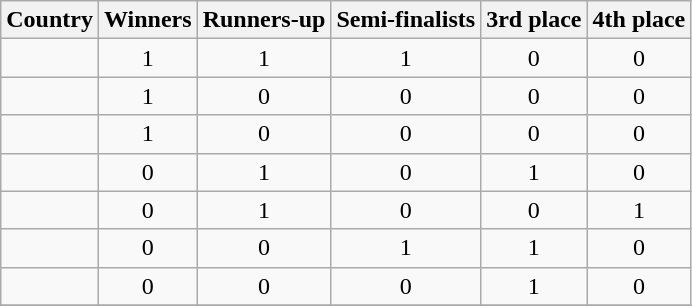<table class="wikitable sortable" style="text-align:center">
<tr>
<th>Country</th>
<th>Winners</th>
<th>Runners-up</th>
<th>Semi-finalists</th>
<th>3rd place</th>
<th>4th place</th>
</tr>
<tr>
<td align=left></td>
<td>1</td>
<td>1</td>
<td>1</td>
<td>0</td>
<td>0</td>
</tr>
<tr>
<td align=left></td>
<td>1</td>
<td>0</td>
<td>0</td>
<td>0</td>
<td>0</td>
</tr>
<tr>
<td align=left></td>
<td>1</td>
<td>0</td>
<td>0</td>
<td>0</td>
<td>0</td>
</tr>
<tr>
<td align="left"></td>
<td>0</td>
<td>1</td>
<td>0</td>
<td>1</td>
<td>0</td>
</tr>
<tr>
<td align=left></td>
<td>0</td>
<td>1</td>
<td>0</td>
<td>0</td>
<td>1</td>
</tr>
<tr>
<td align=left></td>
<td>0</td>
<td>0</td>
<td>1</td>
<td>1</td>
<td>0</td>
</tr>
<tr>
<td align=left></td>
<td>0</td>
<td>0</td>
<td>0</td>
<td>1</td>
<td>0</td>
</tr>
<tr>
</tr>
</table>
